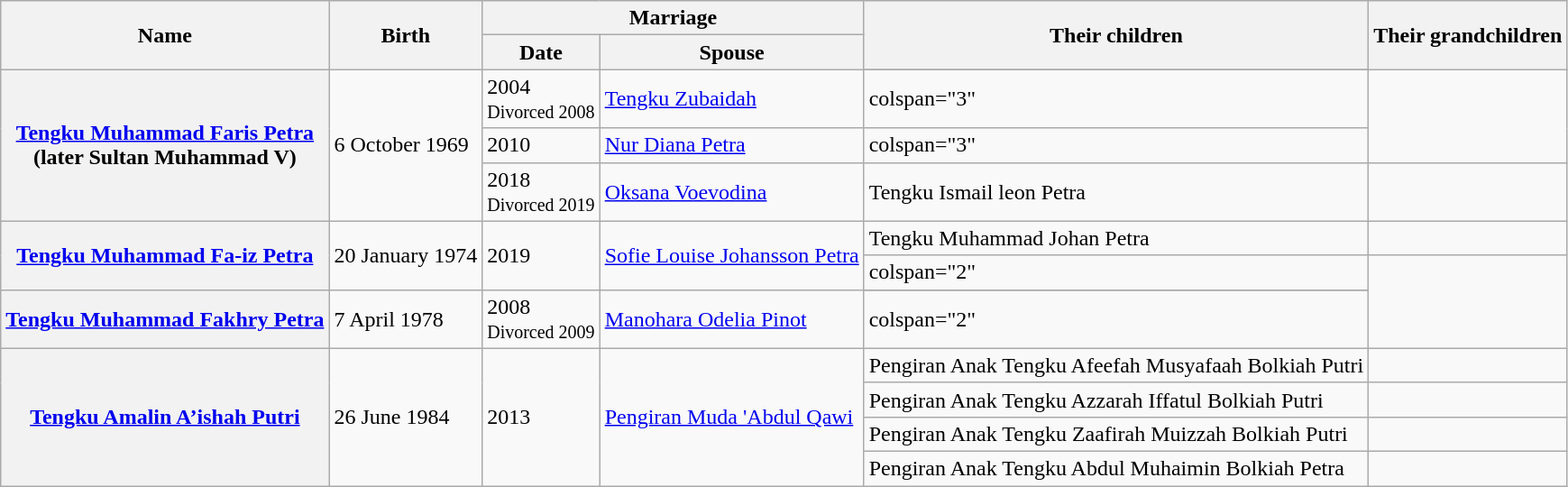<table class="wikitable plainrowheaders">
<tr>
<th rowspan="2" scope="col">Name</th>
<th rowspan="2" scope="col">Birth</th>
<th colspan="2" scope="col">Marriage</th>
<th rowspan="2" scope="col">Their children</th>
<th rowspan="2" scope="col">Their grandchildren</th>
</tr>
<tr>
<th scope="col">Date</th>
<th scope="col">Spouse</th>
</tr>
<tr>
<th rowspan="4" scope="row"><strong><a href='#'>Tengku Muhammad Faris Petra</a></strong><br>(later Sultan Muhammad V)</th>
<td rowspan="4">6 October 1969</td>
<td rowspan="2">2004<br><small>Divorced 2008</small></td>
<td rowspan="2"><a href='#'>Tengku Zubaidah</a></td>
</tr>
<tr>
<td>colspan="3" </td>
</tr>
<tr>
<td>2010</td>
<td><a href='#'>Nur Diana Petra</a></td>
<td>colspan="3" </td>
</tr>
<tr>
<td>2018<br><small>Divorced 2019</small></td>
<td><a href='#'>Oksana Voevodina</a></td>
<td>Tengku Ismail leon Petra</td>
<td></td>
</tr>
<tr>
<th rowspan="2" scope="row"><strong><a href='#'>Tengku Muhammad Fa-iz Petra</a></strong></th>
<td rowspan="2">20 January 1974</td>
<td rowspan="2">2019</td>
<td rowspan="2"><a href='#'>Sofie Louise Johansson Petra</a></td>
<td>Tengku Muhammad Johan Petra</td>
<td></td>
</tr>
<tr>
<td>colspan="2" </td>
</tr>
<tr>
<th rowspan="2" scope="row"><strong><a href='#'>Tengku Muhammad Fakhry Petra</a></strong></th>
<td rowspan="2">7 April 1978</td>
<td rowspan="2">2008<br><small>Divorced 2009</small></td>
<td rowspan="2"><a href='#'>Manohara Odelia Pinot</a></td>
</tr>
<tr>
<td>colspan="2" </td>
</tr>
<tr>
<th rowspan="4" scope="row"><strong><a href='#'>Tengku Amalin A’ishah Putri</a></strong></th>
<td rowspan="4">26 June 1984</td>
<td rowspan="4">2013</td>
<td rowspan="4"><a href='#'>Pengiran Muda 'Abdul Qawi</a></td>
<td>Pengiran Anak Tengku Afeefah Musyafaah Bolkiah Putri</td>
<td></td>
</tr>
<tr>
<td>Pengiran Anak Tengku Azzarah Iffatul Bolkiah Putri</td>
<td></td>
</tr>
<tr>
<td>Pengiran Anak Tengku Zaafirah Muizzah Bolkiah Putri</td>
<td></td>
</tr>
<tr>
<td>Pengiran Anak Tengku Abdul Muhaimin Bolkiah Petra</td>
<td></td>
</tr>
</table>
